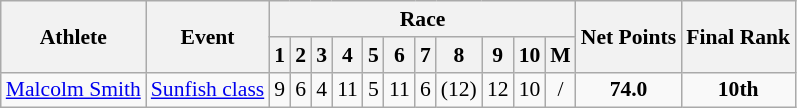<table class="wikitable" border="1" style="font-size:90%">
<tr>
<th rowspan=2>Athlete</th>
<th rowspan=2>Event</th>
<th colspan=11>Race</th>
<th rowspan=2>Net Points</th>
<th rowspan=2>Final Rank</th>
</tr>
<tr>
<th>1</th>
<th>2</th>
<th>3</th>
<th>4</th>
<th>5</th>
<th>6</th>
<th>7</th>
<th>8</th>
<th>9</th>
<th>10</th>
<th>M</th>
</tr>
<tr align=center>
<td align=left><a href='#'>Malcolm Smith</a></td>
<td align=left><a href='#'>Sunfish class</a></td>
<td align=center>9</td>
<td align=center>6</td>
<td align=center>4</td>
<td align=center>11</td>
<td align=center>5</td>
<td align=center>11</td>
<td align=center>6</td>
<td align=center>(12)</td>
<td align=center>12</td>
<td align=center>10</td>
<td align=center>/</td>
<td align=center><strong>74.0</strong></td>
<td align=center><strong>10th</strong></td>
</tr>
</table>
